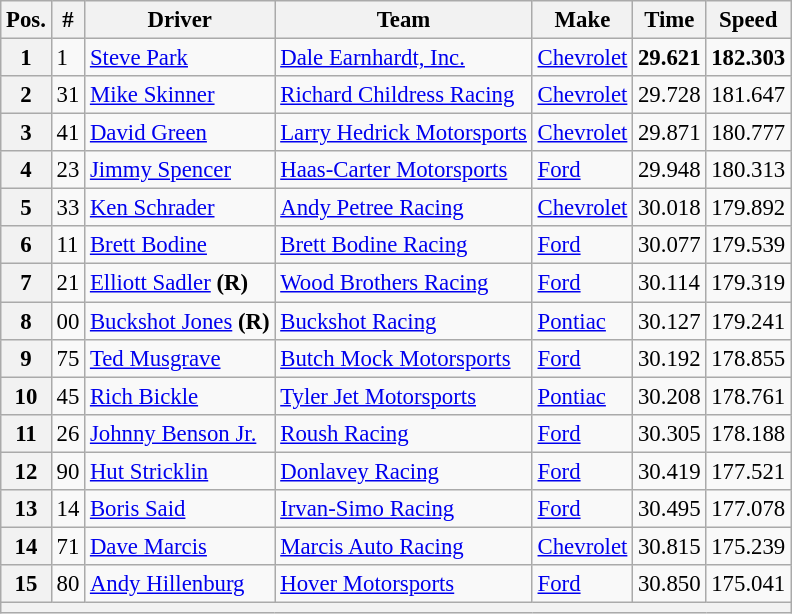<table class="wikitable" style="font-size:95%">
<tr>
<th>Pos.</th>
<th>#</th>
<th>Driver</th>
<th>Team</th>
<th>Make</th>
<th>Time</th>
<th>Speed</th>
</tr>
<tr>
<th>1</th>
<td>1</td>
<td><a href='#'>Steve Park</a></td>
<td><a href='#'>Dale Earnhardt, Inc.</a></td>
<td><a href='#'>Chevrolet</a></td>
<td><strong>29.621</strong></td>
<td><strong>182.303</strong></td>
</tr>
<tr>
<th>2</th>
<td>31</td>
<td><a href='#'>Mike Skinner</a></td>
<td><a href='#'>Richard Childress Racing</a></td>
<td><a href='#'>Chevrolet</a></td>
<td>29.728</td>
<td>181.647</td>
</tr>
<tr>
<th>3</th>
<td>41</td>
<td><a href='#'>David Green</a></td>
<td><a href='#'>Larry Hedrick Motorsports</a></td>
<td><a href='#'>Chevrolet</a></td>
<td>29.871</td>
<td>180.777</td>
</tr>
<tr>
<th>4</th>
<td>23</td>
<td><a href='#'>Jimmy Spencer</a></td>
<td><a href='#'>Haas-Carter Motorsports</a></td>
<td><a href='#'>Ford</a></td>
<td>29.948</td>
<td>180.313</td>
</tr>
<tr>
<th>5</th>
<td>33</td>
<td><a href='#'>Ken Schrader</a></td>
<td><a href='#'>Andy Petree Racing</a></td>
<td><a href='#'>Chevrolet</a></td>
<td>30.018</td>
<td>179.892</td>
</tr>
<tr>
<th>6</th>
<td>11</td>
<td><a href='#'>Brett Bodine</a></td>
<td><a href='#'>Brett Bodine Racing</a></td>
<td><a href='#'>Ford</a></td>
<td>30.077</td>
<td>179.539</td>
</tr>
<tr>
<th>7</th>
<td>21</td>
<td><a href='#'>Elliott Sadler</a> <strong>(R)</strong></td>
<td><a href='#'>Wood Brothers Racing</a></td>
<td><a href='#'>Ford</a></td>
<td>30.114</td>
<td>179.319</td>
</tr>
<tr>
<th>8</th>
<td>00</td>
<td><a href='#'>Buckshot Jones</a> <strong>(R)</strong></td>
<td><a href='#'>Buckshot Racing</a></td>
<td><a href='#'>Pontiac</a></td>
<td>30.127</td>
<td>179.241</td>
</tr>
<tr>
<th>9</th>
<td>75</td>
<td><a href='#'>Ted Musgrave</a></td>
<td><a href='#'>Butch Mock Motorsports</a></td>
<td><a href='#'>Ford</a></td>
<td>30.192</td>
<td>178.855</td>
</tr>
<tr>
<th>10</th>
<td>45</td>
<td><a href='#'>Rich Bickle</a></td>
<td><a href='#'>Tyler Jet Motorsports</a></td>
<td><a href='#'>Pontiac</a></td>
<td>30.208</td>
<td>178.761</td>
</tr>
<tr>
<th>11</th>
<td>26</td>
<td><a href='#'>Johnny Benson Jr.</a></td>
<td><a href='#'>Roush Racing</a></td>
<td><a href='#'>Ford</a></td>
<td>30.305</td>
<td>178.188</td>
</tr>
<tr>
<th>12</th>
<td>90</td>
<td><a href='#'>Hut Stricklin</a></td>
<td><a href='#'>Donlavey Racing</a></td>
<td><a href='#'>Ford</a></td>
<td>30.419</td>
<td>177.521</td>
</tr>
<tr>
<th>13</th>
<td>14</td>
<td><a href='#'>Boris Said</a></td>
<td><a href='#'>Irvan-Simo Racing</a></td>
<td><a href='#'>Ford</a></td>
<td>30.495</td>
<td>177.078</td>
</tr>
<tr>
<th>14</th>
<td>71</td>
<td><a href='#'>Dave Marcis</a></td>
<td><a href='#'>Marcis Auto Racing</a></td>
<td><a href='#'>Chevrolet</a></td>
<td>30.815</td>
<td>175.239</td>
</tr>
<tr>
<th>15</th>
<td>80</td>
<td><a href='#'>Andy Hillenburg</a></td>
<td><a href='#'>Hover Motorsports</a></td>
<td><a href='#'>Ford</a></td>
<td>30.850</td>
<td>175.041</td>
</tr>
<tr>
<th colspan="7"></th>
</tr>
</table>
